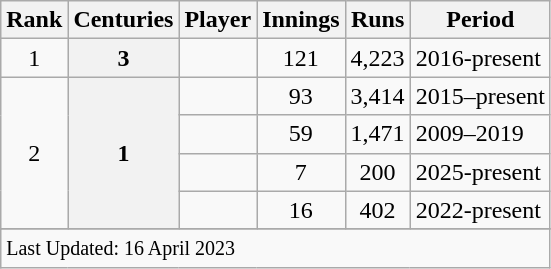<table class="wikitable plainrowheaders sortable">
<tr>
<th scope=col>Rank</th>
<th scope=col>Centuries</th>
<th scope=col>Player</th>
<th scope=col>Innings</th>
<th scope=col>Runs</th>
<th scope=col>Period</th>
</tr>
<tr>
<td align=center>1</td>
<th>3</th>
<td></td>
<td align="center">121</td>
<td align="center">4,223</td>
<td>2016-present</td>
</tr>
<tr>
<td rowspan="4" align="center">2</td>
<th rowspan="4" scope="row" style="text-align:center;"><strong>1</strong></th>
<td></td>
<td align="center">93</td>
<td align="center">3,414</td>
<td>2015–present</td>
</tr>
<tr>
<td></td>
<td align=center>59</td>
<td align=center>1,471</td>
<td>2009–2019</td>
</tr>
<tr>
<td></td>
<td align=center>7</td>
<td align=center>200</td>
<td>2025-present</td>
</tr>
<tr>
<td></td>
<td align=center>16</td>
<td align=center>402</td>
<td>2022-present</td>
</tr>
<tr>
</tr>
<tr class=sortbottom>
<td colspan=6><small>Last Updated: 16 April 2023</small></td>
</tr>
</table>
